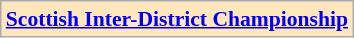<table class="wikitable" style="font-size:90%">
<tr>
<td style="text-align:center; background:#ffe6bd;"><strong><a href='#'>Scottish Inter-District Championship</a></strong></td>
</tr>
</table>
